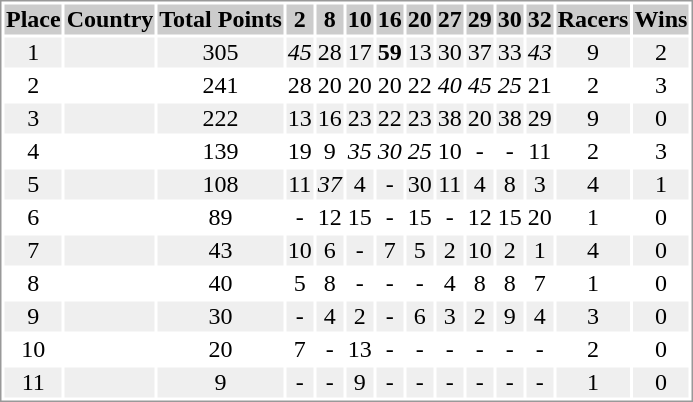<table border="0" style="border: 1px solid #999; background-color:#FFFFFF; text-align:center">
<tr align="center" bgcolor="#CCCCCC">
<th>Place</th>
<th>Country</th>
<th>Total Points</th>
<th>2</th>
<th>8</th>
<th>10</th>
<th>16</th>
<th>20</th>
<th>27</th>
<th>29</th>
<th>30</th>
<th>32</th>
<th>Racers</th>
<th>Wins</th>
</tr>
<tr bgcolor="#EFEFEF">
<td>1</td>
<td align="left"></td>
<td>305</td>
<td><em>45</em></td>
<td>28</td>
<td>17</td>
<td><strong>59</strong></td>
<td>13</td>
<td>30</td>
<td>37</td>
<td>33</td>
<td><em>43</em></td>
<td>9</td>
<td>2</td>
</tr>
<tr>
<td>2</td>
<td align="left"></td>
<td>241</td>
<td>28</td>
<td>20</td>
<td>20</td>
<td>20</td>
<td>22</td>
<td><em>40</em></td>
<td><em>45</em></td>
<td><em>25</em></td>
<td>21</td>
<td>2</td>
<td>3</td>
</tr>
<tr bgcolor="#EFEFEF">
<td>3</td>
<td align="left"></td>
<td>222</td>
<td>13</td>
<td>16</td>
<td>23</td>
<td>22</td>
<td>23</td>
<td>38</td>
<td>20</td>
<td>38</td>
<td>29</td>
<td>9</td>
<td>0</td>
</tr>
<tr>
<td>4</td>
<td align="left"></td>
<td>139</td>
<td>19</td>
<td>9</td>
<td><em>35</em></td>
<td><em>30</em></td>
<td><em>25</em></td>
<td>10</td>
<td>-</td>
<td>-</td>
<td>11</td>
<td>2</td>
<td>3</td>
</tr>
<tr bgcolor="#EFEFEF">
<td>5</td>
<td align="left"></td>
<td>108</td>
<td>11</td>
<td><em>37</em></td>
<td>4</td>
<td>-</td>
<td>30</td>
<td>11</td>
<td>4</td>
<td>8</td>
<td>3</td>
<td>4</td>
<td>1</td>
</tr>
<tr>
<td>6</td>
<td align="left"></td>
<td>89</td>
<td>-</td>
<td>12</td>
<td>15</td>
<td>-</td>
<td>15</td>
<td>-</td>
<td>12</td>
<td>15</td>
<td>20</td>
<td>1</td>
<td>0</td>
</tr>
<tr bgcolor="#EFEFEF">
<td>7</td>
<td align="left"></td>
<td>43</td>
<td>10</td>
<td>6</td>
<td>-</td>
<td>7</td>
<td>5</td>
<td>2</td>
<td>10</td>
<td>2</td>
<td>1</td>
<td>4</td>
<td>0</td>
</tr>
<tr>
<td>8</td>
<td align="left"></td>
<td>40</td>
<td>5</td>
<td>8</td>
<td>-</td>
<td>-</td>
<td>-</td>
<td>4</td>
<td>8</td>
<td>8</td>
<td>7</td>
<td>1</td>
<td>0</td>
</tr>
<tr bgcolor="#EFEFEF">
<td>9</td>
<td align="left"></td>
<td>30</td>
<td>-</td>
<td>4</td>
<td>2</td>
<td>-</td>
<td>6</td>
<td>3</td>
<td>2</td>
<td>9</td>
<td>4</td>
<td>3</td>
<td>0</td>
</tr>
<tr>
<td>10</td>
<td align="left"></td>
<td>20</td>
<td>7</td>
<td>-</td>
<td>13</td>
<td>-</td>
<td>-</td>
<td>-</td>
<td>-</td>
<td>-</td>
<td>-</td>
<td>2</td>
<td>0</td>
</tr>
<tr bgcolor="#EFEFEF">
<td>11</td>
<td align="left"></td>
<td>9</td>
<td>-</td>
<td>-</td>
<td>9</td>
<td>-</td>
<td>-</td>
<td>-</td>
<td>-</td>
<td>-</td>
<td>-</td>
<td>1</td>
<td>0</td>
</tr>
</table>
